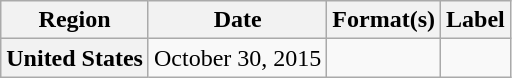<table class="wikitable plainrowheaders">
<tr>
<th scope="col">Region</th>
<th scope="col">Date</th>
<th scope="col">Format(s)</th>
<th scope="col">Label</th>
</tr>
<tr>
<th scope="row">United States</th>
<td>October 30, 2015</td>
<td></td>
<td><br></td>
</tr>
</table>
